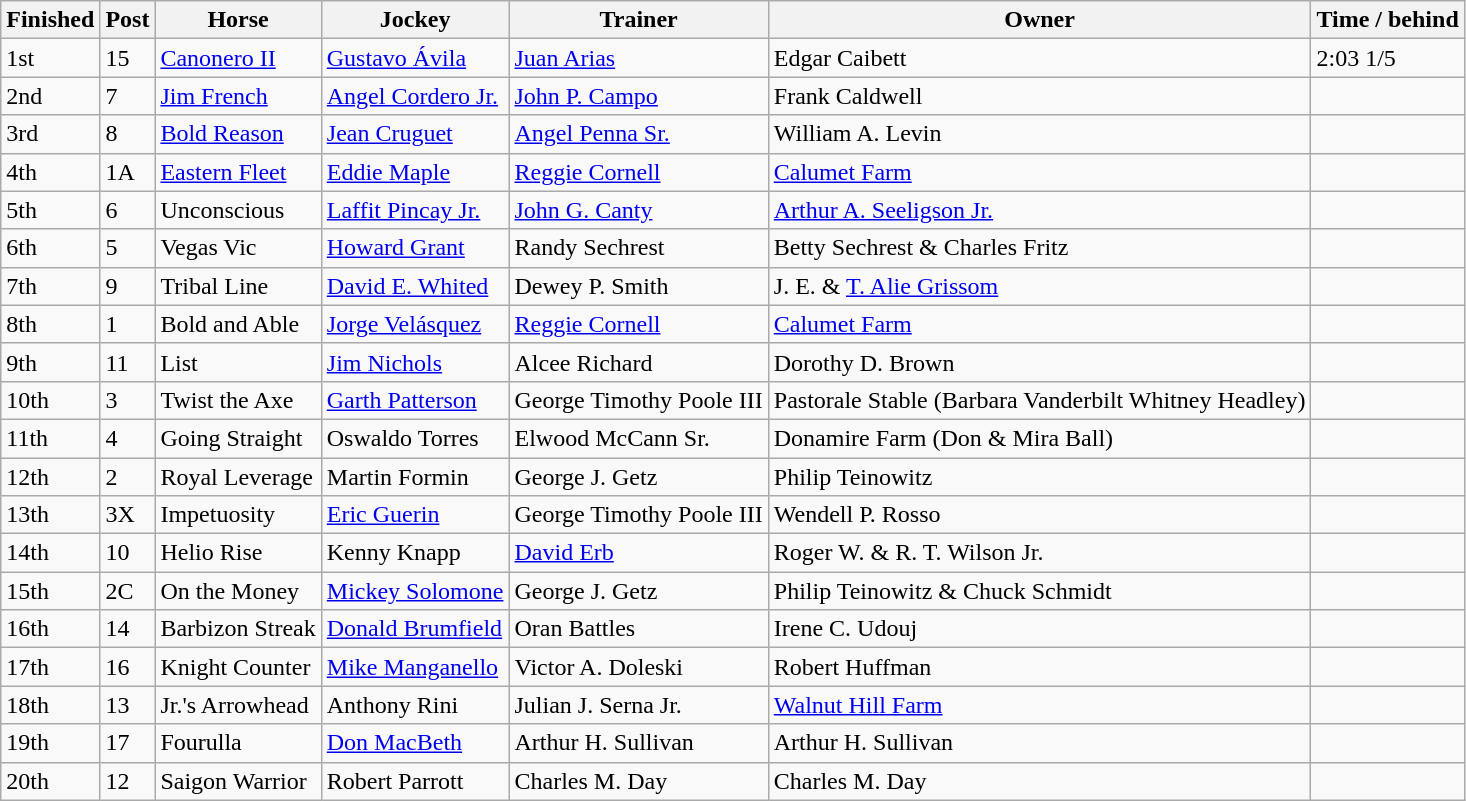<table class="wikitable">
<tr>
<th>Finished</th>
<th>Post</th>
<th>Horse</th>
<th>Jockey</th>
<th>Trainer</th>
<th>Owner</th>
<th>Time / behind</th>
</tr>
<tr>
<td>1st</td>
<td>15</td>
<td><a href='#'>Canonero II</a></td>
<td><a href='#'>Gustavo Ávila</a></td>
<td><a href='#'>Juan Arias</a></td>
<td>Edgar Caibett</td>
<td>2:03 1/5</td>
</tr>
<tr>
<td>2nd</td>
<td>7</td>
<td><a href='#'>Jim French</a></td>
<td><a href='#'>Angel Cordero Jr.</a></td>
<td><a href='#'>John P. Campo</a></td>
<td>Frank Caldwell</td>
<td></td>
</tr>
<tr>
<td>3rd</td>
<td>8</td>
<td><a href='#'>Bold Reason</a></td>
<td><a href='#'>Jean Cruguet</a></td>
<td><a href='#'>Angel Penna Sr.</a></td>
<td>William A. Levin</td>
<td></td>
</tr>
<tr>
<td>4th</td>
<td>1A</td>
<td><a href='#'>Eastern Fleet</a></td>
<td><a href='#'>Eddie Maple</a></td>
<td><a href='#'>Reggie Cornell</a></td>
<td><a href='#'>Calumet Farm</a></td>
<td></td>
</tr>
<tr>
<td>5th</td>
<td>6</td>
<td>Unconscious</td>
<td><a href='#'>Laffit Pincay Jr.</a></td>
<td><a href='#'>John G. Canty</a></td>
<td><a href='#'>Arthur A. Seeligson Jr.</a></td>
<td></td>
</tr>
<tr>
<td>6th</td>
<td>5</td>
<td>Vegas Vic</td>
<td><a href='#'>Howard Grant</a></td>
<td>Randy Sechrest</td>
<td>Betty Sechrest & Charles Fritz</td>
<td></td>
</tr>
<tr>
<td>7th</td>
<td>9</td>
<td>Tribal Line</td>
<td><a href='#'>David E. Whited</a></td>
<td>Dewey P. Smith</td>
<td>J. E. & <a href='#'>T. Alie Grissom</a></td>
<td></td>
</tr>
<tr>
<td>8th</td>
<td>1</td>
<td>Bold and Able</td>
<td><a href='#'>Jorge Velásquez</a></td>
<td><a href='#'>Reggie Cornell</a></td>
<td><a href='#'>Calumet Farm</a></td>
<td></td>
</tr>
<tr>
<td>9th</td>
<td>11</td>
<td>List</td>
<td><a href='#'>Jim Nichols</a></td>
<td>Alcee Richard</td>
<td>Dorothy D. Brown</td>
<td></td>
</tr>
<tr>
<td>10th</td>
<td>3</td>
<td>Twist the Axe</td>
<td><a href='#'>Garth Patterson</a></td>
<td>George Timothy Poole III</td>
<td>Pastorale Stable (Barbara Vanderbilt Whitney Headley)</td>
<td></td>
</tr>
<tr>
<td>11th</td>
<td>4</td>
<td>Going Straight</td>
<td>Oswaldo Torres</td>
<td>Elwood McCann Sr.</td>
<td>Donamire Farm (Don & Mira Ball)</td>
<td></td>
</tr>
<tr>
<td>12th</td>
<td>2</td>
<td>Royal Leverage</td>
<td>Martin Formin</td>
<td>George J. Getz</td>
<td>Philip Teinowitz</td>
<td></td>
</tr>
<tr>
<td>13th</td>
<td>3X</td>
<td>Impetuosity</td>
<td><a href='#'>Eric Guerin</a></td>
<td>George Timothy Poole III</td>
<td>Wendell P. Rosso</td>
<td></td>
</tr>
<tr>
<td>14th</td>
<td>10</td>
<td>Helio Rise</td>
<td>Kenny Knapp</td>
<td><a href='#'>David Erb</a></td>
<td>Roger W. & R. T. Wilson Jr.</td>
<td></td>
</tr>
<tr>
<td>15th</td>
<td>2C</td>
<td>On the Money</td>
<td><a href='#'>Mickey Solomone</a></td>
<td>George J. Getz</td>
<td>Philip Teinowitz & Chuck Schmidt</td>
<td></td>
</tr>
<tr>
<td>16th</td>
<td>14</td>
<td>Barbizon Streak</td>
<td><a href='#'>Donald Brumfield</a></td>
<td>Oran Battles</td>
<td>Irene C. Udouj</td>
<td></td>
</tr>
<tr>
<td>17th</td>
<td>16</td>
<td>Knight Counter</td>
<td><a href='#'>Mike Manganello</a></td>
<td>Victor A. Doleski</td>
<td>Robert Huffman</td>
<td></td>
</tr>
<tr>
<td>18th</td>
<td>13</td>
<td>Jr.'s Arrowhead</td>
<td>Anthony Rini</td>
<td>Julian J. Serna Jr.</td>
<td><a href='#'>Walnut Hill Farm</a></td>
<td></td>
</tr>
<tr>
<td>19th</td>
<td>17</td>
<td>Fourulla</td>
<td><a href='#'>Don MacBeth</a></td>
<td>Arthur H. Sullivan</td>
<td>Arthur H. Sullivan</td>
<td></td>
</tr>
<tr>
<td>20th</td>
<td>12</td>
<td>Saigon Warrior</td>
<td>Robert Parrott</td>
<td>Charles M. Day</td>
<td>Charles M. Day</td>
<td></td>
</tr>
</table>
